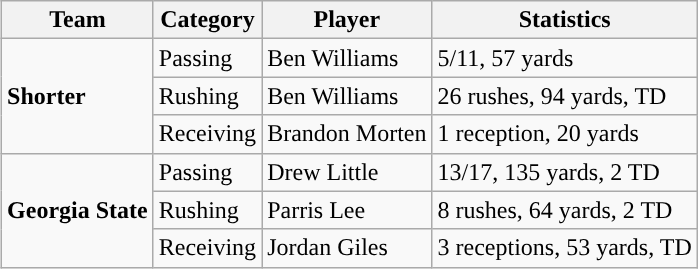<table class="wikitable" style="float: right;">
<tr>
<th>Team</th>
<th>Category</th>
<th>Player</th>
<th>Statistics</th>
</tr>
<tr>
<td rowspan=3><strong>Shorter</strong></td>
<td>Passing</td>
<td>Ben Williams</td>
<td>5/11, 57 yards</td>
</tr>
<tr>
<td>Rushing</td>
<td>Ben Williams</td>
<td>26 rushes, 94 yards, TD</td>
</tr>
<tr>
<td>Receiving</td>
<td>Brandon Morten</td>
<td>1 reception, 20 yards</td>
</tr>
<tr>
<td rowspan=3><strong>Georgia State</strong></td>
<td>Passing</td>
<td>Drew Little</td>
<td>13/17, 135 yards, 2 TD</td>
</tr>
<tr>
<td>Rushing</td>
<td>Parris Lee</td>
<td>8 rushes, 64 yards, 2 TD</td>
</tr>
<tr>
<td>Receiving</td>
<td>Jordan Giles</td>
<td>3 receptions, 53 yards, TD</td>
</tr>
</table>
